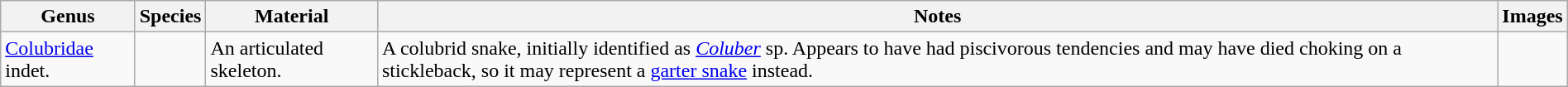<table class="wikitable" width="100%" align="center">
<tr>
<th>Genus</th>
<th>Species</th>
<th>Material</th>
<th>Notes</th>
<th>Images</th>
</tr>
<tr>
<td><a href='#'>Colubridae</a> indet.</td>
<td></td>
<td>An articulated skeleton.</td>
<td>A colubrid snake, initially identified as <em><a href='#'>Coluber</a></em> sp. Appears to have had piscivorous tendencies and may have died choking on a stickleback, so it may represent a <a href='#'>garter snake</a> instead.</td>
<td></td>
</tr>
</table>
